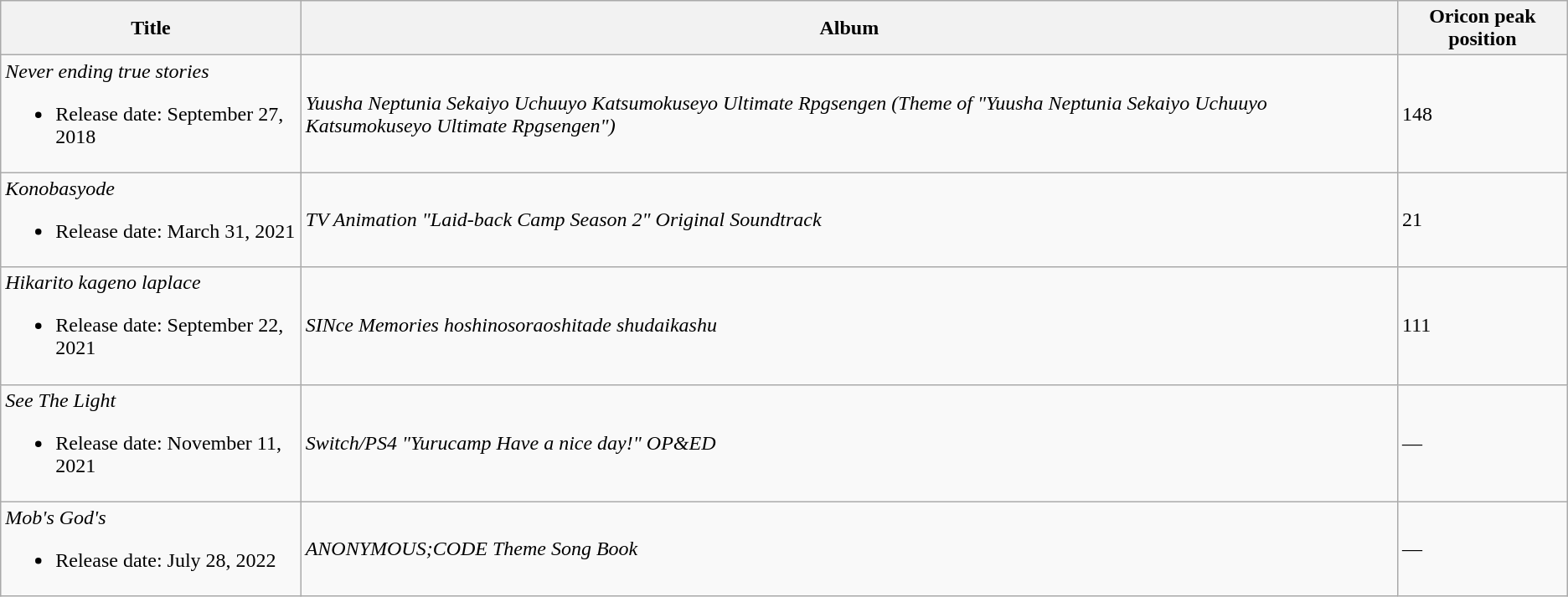<table class="wikitable">
<tr>
<th>Title</th>
<th>Album</th>
<th>Oricon peak position</th>
</tr>
<tr>
<td><em>Never ending true stories</em><br><ul><li>Release date: September 27, 2018</li></ul></td>
<td><em>Yuusha Neptunia Sekaiyo Uchuuyo Katsumokuseyo Ultimate Rpgsengen (Theme of "Yuusha Neptunia Sekaiyo Uchuuyo Katsumokuseyo Ultimate Rpgsengen")</em></td>
<td>148</td>
</tr>
<tr>
<td><em>Konobasyode</em><br><ul><li>Release date: March 31, 2021</li></ul></td>
<td><em>TV Animation "Laid-back Camp Season 2" Original Soundtrack</em></td>
<td>21</td>
</tr>
<tr>
<td><em>Hikarito kageno laplace</em><br><ul><li>Release date: September 22, 2021</li></ul></td>
<td><em>SINce Memories hoshinosoraoshitade shudaikashu</em></td>
<td>111</td>
</tr>
<tr>
<td><em>See The Light</em><br><ul><li>Release date: November 11, 2021</li></ul></td>
<td><em>Switch/PS4 "Yurucamp Have a nice day!" OP&ED</em></td>
<td>—</td>
</tr>
<tr>
<td><em>Mob's God's</em><br><ul><li>Release date: July 28, 2022</li></ul></td>
<td><em>ANONYMOUS;CODE Theme Song Book</em></td>
<td>—</td>
</tr>
</table>
